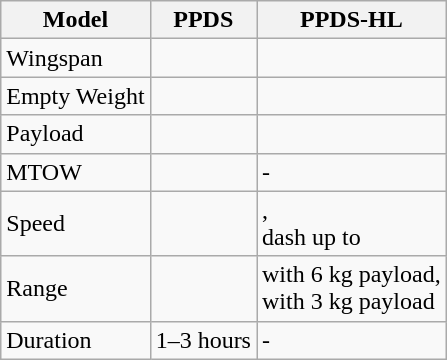<table class="wikitable">
<tr>
<th>Model</th>
<th>PPDS</th>
<th>PPDS-HL</th>
</tr>
<tr>
<td>Wingspan</td>
<td></td>
<td></td>
</tr>
<tr>
<td>Empty Weight</td>
<td></td>
<td></td>
</tr>
<tr>
<td>Payload</td>
<td></td>
<td></td>
</tr>
<tr>
<td>MTOW</td>
<td></td>
<td>-</td>
</tr>
<tr>
<td>Speed</td>
<td></td>
<td>,<br>dash up to </td>
</tr>
<tr>
<td>Range</td>
<td></td>
<td> with 6 kg payload,<br> with 3 kg payload</td>
</tr>
<tr>
<td>Duration</td>
<td>1–3 hours</td>
<td>-</td>
</tr>
</table>
